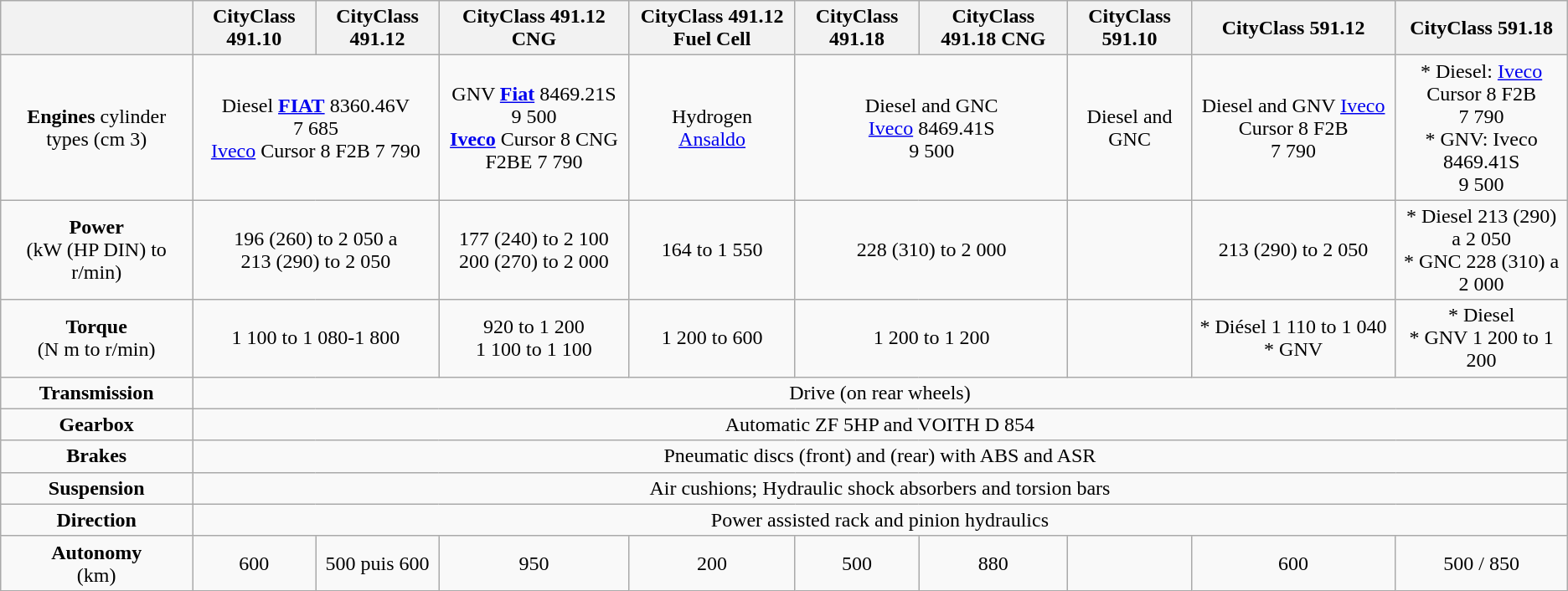<table class="wikitable" style="text-align:center;">
<tr>
<th></th>
<th>CityClass 491.10</th>
<th>CityClass 491.12</th>
<th>CityClass 491.12 CNG</th>
<th>CityClass 491.12 Fuel Cell</th>
<th>CityClass 491.18</th>
<th>CityClass 491.18 CNG</th>
<th>CityClass 591.10</th>
<th>CityClass 591.12</th>
<th>CityClass 591.18</th>
</tr>
<tr>
<td><strong>Engines</strong> cylinder types (cm 3)</td>
<td colspan="2">Diesel <strong><a href='#'>FIAT</a></strong> 8360.46V <br> 7 685<br><a href='#'>Iveco</a> Cursor 8 F2B  7 790</td>
<td>GNV <strong><a href='#'>Fiat</a></strong> 8469.21S <br> 9 500<br><strong><a href='#'>Iveco</a></strong> Cursor 8 CNG F2BE  7 790</td>
<td>Hydrogen<br><a href='#'>Ansaldo</a></td>
<td colspan="2">Diesel and GNC <br> <a href='#'>Iveco</a> 8469.41S <br> 9 500</td>
<td>Diesel and GNC</td>
<td>Diesel and GNV <a href='#'>Iveco</a> Cursor 8 F2B <br> 7 790</td>
<td>* Diesel: <a href='#'>Iveco</a> Cursor 8 F2B <br> 7 790 <br> * GNV: Iveco 8469.41S <br> 9 500</td>
</tr>
<tr>
<td><strong>Power</strong><br>(kW (HP DIN) to r/min)</td>
<td colspan="2">196 (260) to 2 050 a<br> 213 (290) to 2 050</td>
<td>177 (240) to 2 100 <br> 200 (270) to 2 000</td>
<td>164 to 1 550</td>
<td colspan="2">228 (310) to 2 000</td>
<td></td>
<td>213 (290) to 2 050</td>
<td>* Diesel 213 (290) a 2 050 <br> * GNC 228 (310) a 2 000</td>
</tr>
<tr>
<td><strong>Torque</strong><br>(N m to r/min)</td>
<td colspan="2">1 100 to 1 080-1 800</td>
<td>920 to 1 200 <br> 1 100 to 1 100</td>
<td>1 200 to 600</td>
<td colspan="2">1 200 to 1 200</td>
<td></td>
<td>* Diésel 1 110 to  1 040 * GNV</td>
<td>* Diesel <br>* GNV 1 200 to  1 200</td>
</tr>
<tr>
<td><strong>Transmission</strong></td>
<td colspan="9">Drive (on rear wheels)</td>
</tr>
<tr>
<td><strong>Gearbox</strong></td>
<td colspan="9">Automatic ZF 5HP and VOITH D 854</td>
</tr>
<tr>
<td><strong>Brakes</strong></td>
<td colspan="9">Pneumatic discs (front) and (rear) with ABS and ASR</td>
</tr>
<tr>
<td><strong>Suspension</strong></td>
<td colspan="9">Air cushions; Hydraulic shock absorbers and torsion bars</td>
</tr>
<tr>
<td><strong>Direction</strong></td>
<td colspan="9">Power assisted rack and pinion hydraulics</td>
</tr>
<tr>
<td><strong>Autonomy</strong><br>(km)</td>
<td>600</td>
<td>500 puis 600</td>
<td>950</td>
<td>200</td>
<td>500</td>
<td>880</td>
<td></td>
<td>600</td>
<td>500 / 850</td>
</tr>
</table>
